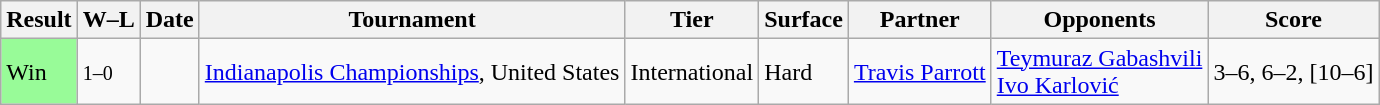<table class="sortable wikitable">
<tr>
<th>Result</th>
<th class="unsortable">W–L</th>
<th>Date</th>
<th>Tournament</th>
<th>Tier</th>
<th>Surface</th>
<th>Partner</th>
<th>Opponents</th>
<th class="unsortable">Score</th>
</tr>
<tr>
<td bgcolor=98FB98>Win</td>
<td><small>1–0</small></td>
<td><a href='#'></a></td>
<td><a href='#'>Indianapolis Championships</a>, United States</td>
<td>International</td>
<td>Hard</td>
<td> <a href='#'>Travis Parrott</a></td>
<td> <a href='#'>Teymuraz Gabashvili</a><br> <a href='#'>Ivo Karlović</a></td>
<td>3–6, 6–2, [10–6]</td>
</tr>
</table>
